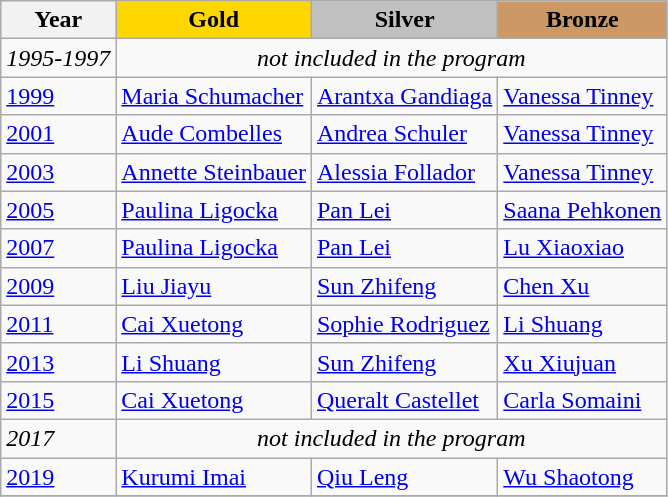<table class="wikitable">
<tr>
<th>Year</th>
<td align=center bgcolor=gold><strong>Gold</strong></td>
<td align=center bgcolor=silver><strong>Silver</strong></td>
<td align=center bgcolor=cc9966><strong>Bronze</strong></td>
</tr>
<tr>
<td><em>1995-1997</em></td>
<td colspan=3 align=center><em>not included in the program</em></td>
</tr>
<tr>
<td><a href='#'>1999</a></td>
<td> <a href='#'>Maria Schumacher</a></td>
<td> <a href='#'>Arantxa Gandiaga</a></td>
<td> <a href='#'>Vanessa Tinney</a></td>
</tr>
<tr>
<td><a href='#'>2001</a></td>
<td> <a href='#'>Aude Combelles</a></td>
<td> <a href='#'>Andrea Schuler</a></td>
<td> <a href='#'>Vanessa Tinney</a></td>
</tr>
<tr>
<td><a href='#'>2003</a></td>
<td> <a href='#'>Annette Steinbauer</a></td>
<td> <a href='#'>Alessia Follador</a></td>
<td> <a href='#'>Vanessa Tinney</a></td>
</tr>
<tr>
<td><a href='#'>2005</a></td>
<td> <a href='#'>Paulina Ligocka</a></td>
<td> <a href='#'>Pan Lei</a></td>
<td> <a href='#'>Saana Pehkonen</a></td>
</tr>
<tr>
<td><a href='#'>2007</a></td>
<td> <a href='#'>Paulina Ligocka</a></td>
<td> <a href='#'>Pan Lei</a></td>
<td> <a href='#'>Lu Xiaoxiao</a></td>
</tr>
<tr>
<td><a href='#'>2009</a></td>
<td> <a href='#'>Liu Jiayu</a></td>
<td> <a href='#'>Sun Zhifeng</a></td>
<td> <a href='#'>Chen Xu</a></td>
</tr>
<tr>
<td><a href='#'>2011</a></td>
<td> <a href='#'>Cai Xuetong</a></td>
<td> <a href='#'>Sophie Rodriguez</a></td>
<td> <a href='#'>Li Shuang</a></td>
</tr>
<tr>
<td><a href='#'>2013</a></td>
<td> <a href='#'>Li Shuang</a></td>
<td> <a href='#'>Sun Zhifeng</a></td>
<td> <a href='#'>Xu Xiujuan</a></td>
</tr>
<tr>
<td><a href='#'>2015</a></td>
<td> <a href='#'>Cai Xuetong</a></td>
<td> <a href='#'>Queralt Castellet</a></td>
<td> <a href='#'>Carla Somaini</a></td>
</tr>
<tr>
<td><em>2017</em></td>
<td colspan=3 align=center><em>not included in the program</em></td>
</tr>
<tr>
<td><a href='#'>2019</a></td>
<td> <a href='#'>Kurumi Imai</a></td>
<td> <a href='#'>Qiu Leng</a></td>
<td> <a href='#'>Wu Shaotong</a></td>
</tr>
<tr>
</tr>
</table>
